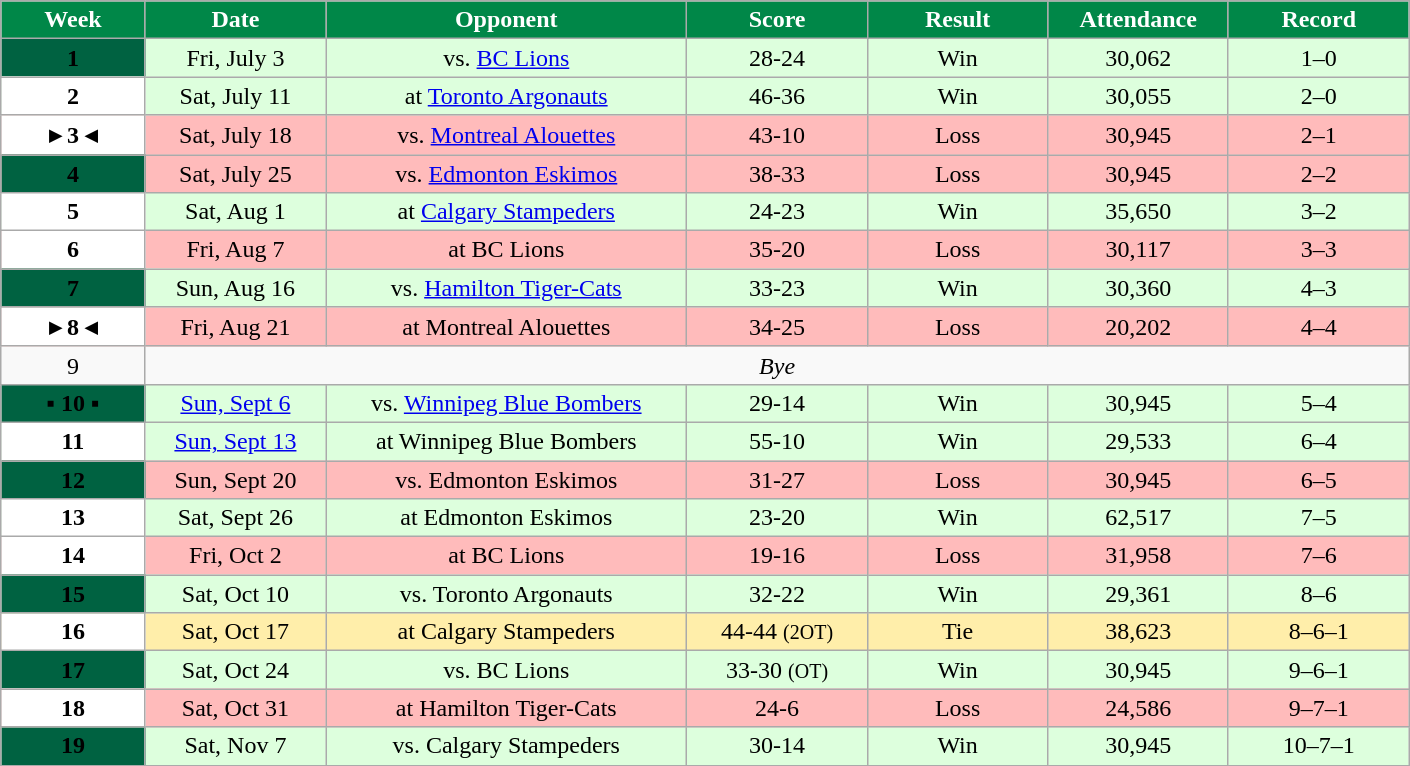<table class="wikitable sortable">
<tr>
<th style="background:#008748;color:White;"  width="8%">Week</th>
<th style="background:#008748;color:White;"  width="10%">Date</th>
<th style="background:#008748;color:White;"  width="20%">Opponent</th>
<th style="background:#008748;color:White;"  width="10%">Score</th>
<th style="background:#008748;color:White;"  width="10%">Result</th>
<th style="background:#008748;color:White;"  width="10%">Attendance</th>
<th style="background:#008748;color:White;"  width="10%">Record</th>
</tr>
<tr align="center" bgcolor="#ddffdd">
<th style="text-align:center; background:#006241;"><span><strong>1</strong></span></th>
<td>Fri, July 3</td>
<td>vs. <a href='#'>BC Lions</a></td>
<td>28-24</td>
<td>Win</td>
<td>30,062</td>
<td>1–0</td>
</tr>
<tr align="center" bgcolor="#ddffdd">
<th style="text-align:center; background:white;"><span><strong>2</strong></span></th>
<td>Sat, July 11</td>
<td>at <a href='#'>Toronto Argonauts</a></td>
<td>46-36</td>
<td>Win</td>
<td>30,055</td>
<td>2–0</td>
</tr>
<tr align="center" bgcolor="#ffbbbb">
<th style="text-align:center; background:white;"><span><strong>▸ 3 ◂</strong></span></th>
<td>Sat, July 18</td>
<td>vs. <a href='#'>Montreal Alouettes</a></td>
<td>43-10</td>
<td>Loss</td>
<td>30,945</td>
<td>2–1</td>
</tr>
<tr align="center" bgcolor="#ffbbbb">
<th style="text-align:center; background:#006241;"><span><strong>4</strong></span></th>
<td>Sat, July 25</td>
<td>vs. <a href='#'>Edmonton Eskimos</a></td>
<td>38-33</td>
<td>Loss</td>
<td>30,945</td>
<td>2–2</td>
</tr>
<tr align="center" bgcolor="#ddffdd">
<th style="text-align:center; background:white;"><span><strong>5</strong></span></th>
<td>Sat, Aug 1</td>
<td>at <a href='#'>Calgary Stampeders</a></td>
<td>24-23</td>
<td>Win</td>
<td>35,650</td>
<td>3–2</td>
</tr>
<tr align="center" bgcolor="#ffbbbb">
<th style="text-align:center; background:white;"><span><strong>6</strong></span></th>
<td>Fri, Aug 7</td>
<td>at BC Lions</td>
<td>35-20</td>
<td>Loss</td>
<td>30,117</td>
<td>3–3</td>
</tr>
<tr align="center" bgcolor="#ddffdd">
<th style="text-align:center; background:#006241;"><span><strong>7</strong></span></th>
<td>Sun, Aug 16</td>
<td>vs. <a href='#'>Hamilton Tiger-Cats</a></td>
<td>33-23</td>
<td>Win</td>
<td>30,360</td>
<td>4–3</td>
</tr>
<tr align="center" bgcolor="#ffbbbb">
<th style="text-align:center; background:white;"><span><strong>▸ 8 ◂</strong></span></th>
<td>Fri, Aug 21</td>
<td>at Montreal Alouettes</td>
<td>34-25</td>
<td>Loss</td>
<td>20,202</td>
<td>4–4</td>
</tr>
<tr align="center">
<td>9</td>
<td colspan=6 align="center"><em>Bye</em></td>
</tr>
<tr align="center" bgcolor="#ddffdd">
<th style="text-align:center; background:#006241;"><span><strong>▪ 10 ▪</strong></span></th>
<td><a href='#'>Sun, Sept 6</a></td>
<td>vs. <a href='#'>Winnipeg Blue Bombers</a></td>
<td>29-14</td>
<td>Win</td>
<td>30,945</td>
<td>5–4</td>
</tr>
<tr align="center" bgcolor="#ddffdd">
<th style="text-align:center; background:white;"><span><strong>11</strong></span></th>
<td><a href='#'>Sun, Sept 13</a></td>
<td>at Winnipeg Blue Bombers</td>
<td>55-10</td>
<td>Win</td>
<td>29,533</td>
<td>6–4</td>
</tr>
<tr align="center" bgcolor="#ffbbbb">
<th style="text-align:center; background:#006241;"><span><strong>12</strong></span></th>
<td>Sun, Sept 20</td>
<td>vs. Edmonton Eskimos</td>
<td>31-27</td>
<td>Loss</td>
<td>30,945</td>
<td>6–5</td>
</tr>
<tr align="center" bgcolor="#ddffdd">
<th style="text-align:center; background:white;"><span><strong>13</strong></span></th>
<td>Sat, Sept 26</td>
<td>at Edmonton Eskimos</td>
<td>23-20</td>
<td>Win</td>
<td>62,517</td>
<td>7–5</td>
</tr>
<tr align="center" bgcolor="#ffbbbb">
<th style="text-align:center; background:white;"><span><strong>14</strong></span></th>
<td>Fri, Oct 2</td>
<td>at BC Lions</td>
<td>19-16</td>
<td>Loss</td>
<td>31,958</td>
<td>7–6</td>
</tr>
<tr align="center" bgcolor="#ddffdd">
<th style="text-align:center; background:#006241;"><span><strong>15</strong></span></th>
<td>Sat, Oct 10</td>
<td>vs. Toronto Argonauts</td>
<td>32-22</td>
<td>Win</td>
<td>29,361</td>
<td>8–6</td>
</tr>
<tr align="center" bgcolor="#ffeeaa">
<th style="text-align:center; background:white;"><span><strong>16</strong></span></th>
<td>Sat, Oct 17</td>
<td>at Calgary Stampeders</td>
<td>44-44 <small>(2OT)</small></td>
<td>Tie</td>
<td>38,623</td>
<td>8–6–1</td>
</tr>
<tr align="center" bgcolor="#ddffdd">
<th style="text-align:center; background:#006241;"><span><strong>17</strong></span></th>
<td>Sat, Oct 24</td>
<td>vs. BC Lions</td>
<td>33-30 <small>(OT)</small></td>
<td>Win</td>
<td>30,945</td>
<td>9–6–1</td>
</tr>
<tr align="center" bgcolor="#ffbbbb">
<th style="text-align:center; background:white;"><span><strong>18</strong></span></th>
<td>Sat, Oct 31</td>
<td>at Hamilton Tiger-Cats</td>
<td>24-6</td>
<td>Loss</td>
<td>24,586</td>
<td>9–7–1</td>
</tr>
<tr align="center" bgcolor="#ddffdd">
<th style="text-align:center; background:#006241;"><span><strong>19</strong></span></th>
<td>Sat, Nov 7</td>
<td>vs. Calgary Stampeders</td>
<td>30-14</td>
<td>Win</td>
<td>30,945</td>
<td>10–7–1</td>
</tr>
<tr>
</tr>
</table>
